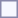<table style="border:1px solid #8888aa; background-color:#f7f8ff; padding:5px; font-size:95%; margin: 0px 12px 12px 0px;">
</table>
